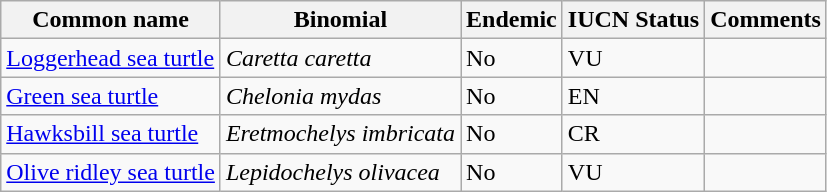<table class="wikitable">
<tr>
<th>Common name</th>
<th>Binomial</th>
<th>Endemic</th>
<th>IUCN Status</th>
<th>Comments</th>
</tr>
<tr>
<td><a href='#'>Loggerhead sea turtle</a></td>
<td><em>Caretta caretta</em></td>
<td>No</td>
<td>VU</td>
<td></td>
</tr>
<tr>
<td><a href='#'>Green sea turtle</a></td>
<td><em>Chelonia mydas</em></td>
<td>No</td>
<td>EN</td>
<td></td>
</tr>
<tr>
<td><a href='#'>Hawksbill sea turtle</a></td>
<td><em>Eretmochelys imbricata</em></td>
<td>No</td>
<td>CR</td>
<td></td>
</tr>
<tr>
<td><a href='#'>Olive ridley sea turtle</a></td>
<td><em>Lepidochelys olivacea</em></td>
<td>No</td>
<td>VU</td>
<td></td>
</tr>
</table>
